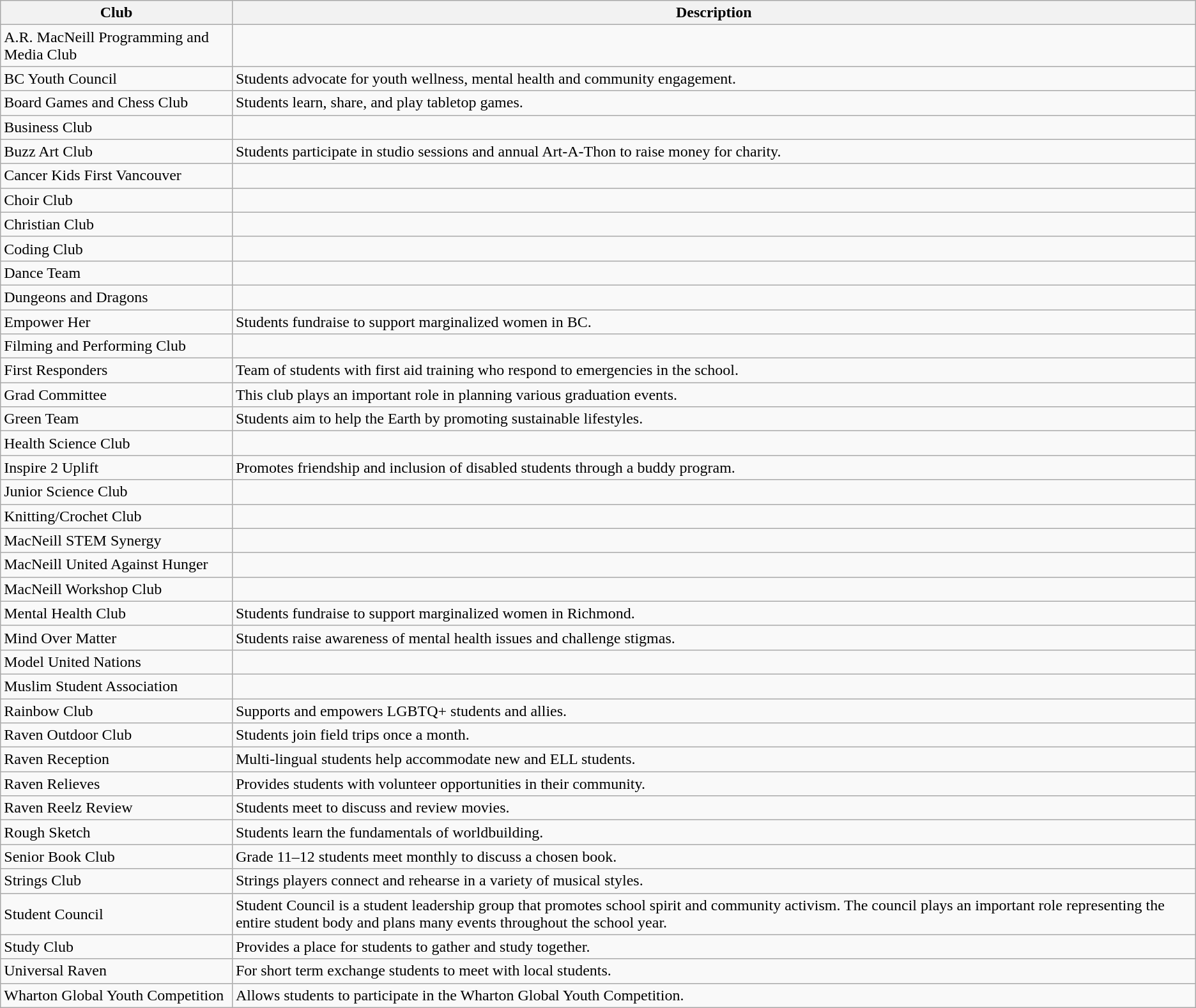<table class="wikitable">
<tr>
<th>Club</th>
<th>Description</th>
</tr>
<tr>
<td>A.R. MacNeill Programming and Media Club</td>
<td></td>
</tr>
<tr>
<td>BC Youth Council</td>
<td>Students advocate for youth wellness, mental health and community engagement.</td>
</tr>
<tr>
<td>Board Games and Chess Club</td>
<td>Students learn, share, and play tabletop games.</td>
</tr>
<tr>
<td>Business Club</td>
<td></td>
</tr>
<tr>
<td>Buzz Art Club</td>
<td>Students participate in studio sessions and annual Art-A-Thon to raise money for charity.</td>
</tr>
<tr>
<td>Cancer Kids First Vancouver</td>
<td></td>
</tr>
<tr>
<td>Choir Club</td>
<td></td>
</tr>
<tr>
<td>Christian Club</td>
<td></td>
</tr>
<tr>
<td>Coding Club</td>
<td></td>
</tr>
<tr>
<td>Dance Team</td>
<td></td>
</tr>
<tr>
<td>Dungeons and Dragons</td>
<td></td>
</tr>
<tr>
<td>Empower Her</td>
<td>Students fundraise to support marginalized women in BC.</td>
</tr>
<tr>
<td>Filming and Performing Club</td>
<td></td>
</tr>
<tr>
<td>First Responders</td>
<td>Team of students with first aid training who respond to emergencies in the school.</td>
</tr>
<tr>
<td>Grad Committee</td>
<td>This club plays an important role in planning various graduation events.</td>
</tr>
<tr>
<td>Green Team</td>
<td>Students aim to help the Earth by promoting sustainable lifestyles.</td>
</tr>
<tr>
<td>Health Science Club</td>
<td></td>
</tr>
<tr>
<td>Inspire 2 Uplift</td>
<td>Promotes friendship and inclusion of disabled students through a buddy program.</td>
</tr>
<tr>
<td>Junior Science Club</td>
<td></td>
</tr>
<tr>
<td>Knitting/Crochet Club</td>
<td></td>
</tr>
<tr>
<td>MacNeill STEM Synergy</td>
<td></td>
</tr>
<tr>
<td>MacNeill United Against Hunger</td>
<td></td>
</tr>
<tr>
<td>MacNeill Workshop Club</td>
<td></td>
</tr>
<tr>
<td>Mental Health Club</td>
<td>Students fundraise to support marginalized women in Richmond.</td>
</tr>
<tr>
<td>Mind Over Matter</td>
<td>Students raise awareness of mental health issues and challenge stigmas.</td>
</tr>
<tr>
<td>Model United Nations</td>
<td></td>
</tr>
<tr>
<td>Muslim Student Association</td>
<td></td>
</tr>
<tr>
<td>Rainbow Club</td>
<td>Supports and empowers LGBTQ+ students and allies.</td>
</tr>
<tr>
<td>Raven Outdoor Club</td>
<td>Students join field trips once a month.</td>
</tr>
<tr>
<td>Raven Reception</td>
<td>Multi-lingual students help accommodate new and ELL students.</td>
</tr>
<tr>
<td>Raven Relieves</td>
<td>Provides students with volunteer opportunities in their community.</td>
</tr>
<tr>
<td>Raven Reelz Review</td>
<td>Students meet to discuss and review movies.</td>
</tr>
<tr>
<td>Rough Sketch</td>
<td>Students learn the fundamentals of worldbuilding.</td>
</tr>
<tr>
<td>Senior Book Club</td>
<td>Grade 11–12 students meet monthly to discuss a chosen book.</td>
</tr>
<tr>
<td>Strings Club</td>
<td>Strings players connect and rehearse in a variety of musical styles.</td>
</tr>
<tr>
<td>Student Council</td>
<td>Student Council is a student leadership group that promotes school spirit and community activism.  The council plays an important role representing the entire student body and plans many events throughout the school year.</td>
</tr>
<tr>
<td>Study Club</td>
<td>Provides a place for students to gather and study together.</td>
</tr>
<tr>
<td>Universal Raven</td>
<td>For short term exchange students to meet with local students.</td>
</tr>
<tr>
<td>Wharton Global Youth Competition</td>
<td>Allows students to participate in the Wharton Global Youth Competition.</td>
</tr>
</table>
